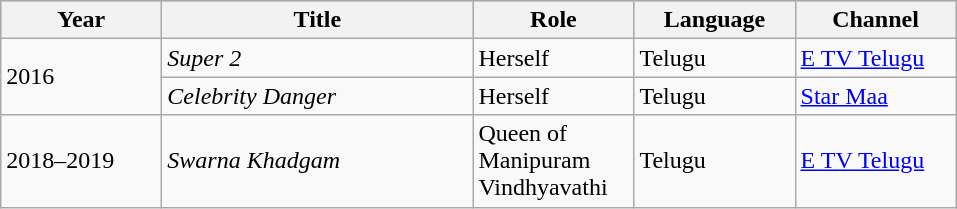<table class="wikitable sortable" border="1">
<tr style="background:#B0C4DE;">
<th style="width:100px;">Year</th>
<th style="width:200px;">Title</th>
<th style="width:100px;">Role</th>
<th style="width:100px;">Language</th>
<th style="width:100px;">Channel</th>
</tr>
<tr>
<td rowspan="2">2016</td>
<td><em>Super 2</em></td>
<td>Herself</td>
<td>Telugu</td>
<td><a href='#'>E TV Telugu</a></td>
</tr>
<tr>
<td><em>Celebrity Danger</em></td>
<td>Herself</td>
<td>Telugu</td>
<td><a href='#'>Star Maa</a></td>
</tr>
<tr>
<td>2018–2019</td>
<td><em>Swarna Khadgam</em></td>
<td>Queen of Manipuram Vindhyavathi</td>
<td>Telugu</td>
<td><a href='#'>E TV Telugu</a></td>
</tr>
</table>
